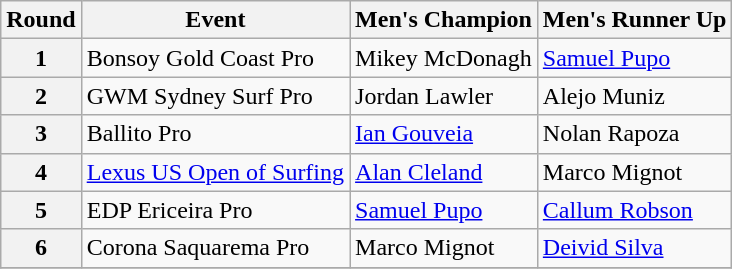<table class="wikitable">
<tr>
<th>Round</th>
<th>Event</th>
<th>Men's Champion</th>
<th>Men's Runner Up</th>
</tr>
<tr>
<th>1</th>
<td> Bonsoy Gold Coast Pro</td>
<td> Mikey McDonagh</td>
<td> <a href='#'>Samuel Pupo</a></td>
</tr>
<tr>
<th>2</th>
<td> GWM Sydney Surf Pro</td>
<td> Jordan Lawler</td>
<td> Alejo Muniz</td>
</tr>
<tr>
<th>3</th>
<td> Ballito Pro</td>
<td> <a href='#'>Ian Gouveia</a></td>
<td> Nolan Rapoza</td>
</tr>
<tr>
<th>4</th>
<td> <a href='#'>Lexus US Open of Surfing</a></td>
<td> <a href='#'>Alan Cleland</a></td>
<td> Marco Mignot</td>
</tr>
<tr>
<th>5</th>
<td> EDP Ericeira Pro</td>
<td> <a href='#'>Samuel Pupo</a></td>
<td> <a href='#'>Callum Robson</a></td>
</tr>
<tr>
<th>6</th>
<td> Corona Saquarema Pro</td>
<td> Marco Mignot</td>
<td> <a href='#'>Deivid Silva</a></td>
</tr>
<tr>
</tr>
</table>
